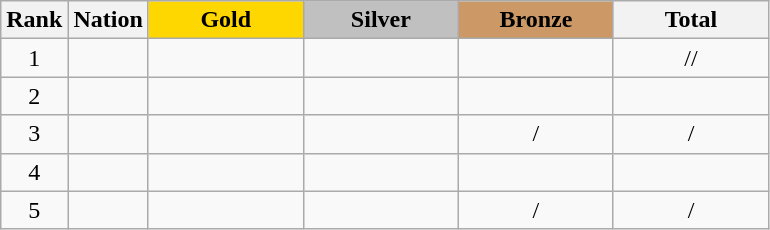<table class="wikitable sortable plainrowheaders" style="text-align: center">
<tr>
<th scope="col">Rank</th>
<th scope="col">Nation</th>
<th scope="col" style="background-color:gold; width:6em;">Gold</th>
<th scope="col" style="background-color:silver; width:6em;">Silver</th>
<th scope="col" style="background-color:#cc9966; width:6em;">Bronze</th>
<th scope="col" style="width:6em;">Total</th>
</tr>
<tr>
<td>1</td>
<td align=left> </td>
<td></td>
<td></td>
<td></td>
<td>//</td>
</tr>
<tr>
<td>2</td>
<td align=left></td>
<td></td>
<td></td>
<td></td>
<td></td>
</tr>
<tr>
<td>3</td>
<td align=left> </td>
<td></td>
<td></td>
<td>/</td>
<td>/</td>
</tr>
<tr>
<td>4</td>
<td align=left></td>
<td></td>
<td></td>
<td></td>
<td></td>
</tr>
<tr>
<td>5</td>
<td align=left> </td>
<td></td>
<td></td>
<td>/</td>
<td>/</td>
</tr>
</table>
